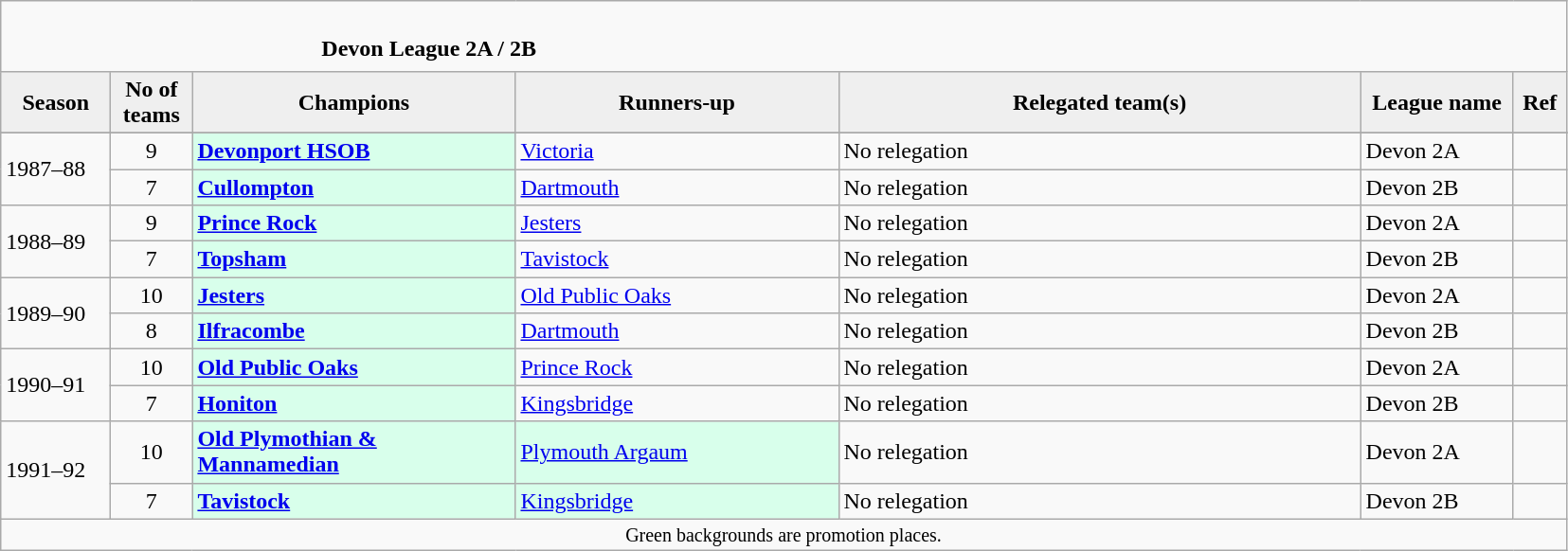<table class="wikitable" style="text-align: left;">
<tr>
<td colspan="11" cellpadding="0" cellspacing="0"><br><table border="0" style="width:100%;" cellpadding="0" cellspacing="0">
<tr>
<td style="width:20%; border:0;"></td>
<td style="border:0;"><strong>Devon League 2A / 2B</strong></td>
<td style="width:20%; border:0;"></td>
</tr>
</table>
</td>
</tr>
<tr>
<th style="background:#efefef; width:70px;">Season</th>
<th style="background:#efefef; width:50px;">No of teams</th>
<th style="background:#efefef; width:220px;">Champions</th>
<th style="background:#efefef; width:220px;">Runners-up</th>
<th style="background:#efefef; width:360px;">Relegated team(s)</th>
<th style="background:#efefef; width:100px;">League name</th>
<th style="background:#efefef; width:30px;">Ref</th>
</tr>
<tr align=left>
</tr>
<tr align=left>
<td rowspan=2>1987–88</td>
<td style="text-align: center;">9</td>
<td style="background:#d8ffeb;"><strong><a href='#'>Devonport HSOB</a></strong></td>
<td><a href='#'>Victoria</a></td>
<td>No relegation</td>
<td>Devon 2A</td>
<td></td>
</tr>
<tr>
<td style="text-align: center;">7</td>
<td style="background:#d8ffeb;"><strong><a href='#'>Cullompton</a></strong></td>
<td><a href='#'>Dartmouth</a></td>
<td>No relegation</td>
<td>Devon 2B</td>
<td></td>
</tr>
<tr>
<td rowspan=2>1988–89</td>
<td style="text-align: center;">9</td>
<td style="background:#d8ffeb;"><strong><a href='#'>Prince Rock</a></strong></td>
<td><a href='#'>Jesters</a></td>
<td>No relegation</td>
<td>Devon 2A</td>
<td></td>
</tr>
<tr>
<td style="text-align: center;">7</td>
<td style="background:#d8ffeb;"><strong><a href='#'>Topsham</a></strong></td>
<td><a href='#'>Tavistock</a></td>
<td>No relegation</td>
<td>Devon 2B</td>
<td></td>
</tr>
<tr>
<td rowspan=2>1989–90</td>
<td style="text-align: center;">10</td>
<td style="background:#d8ffeb;"><strong><a href='#'>Jesters</a></strong></td>
<td><a href='#'>Old Public Oaks</a></td>
<td>No relegation</td>
<td>Devon 2A</td>
<td></td>
</tr>
<tr>
<td style="text-align: center;">8</td>
<td style="background:#d8ffeb;"><strong><a href='#'>Ilfracombe</a></strong></td>
<td><a href='#'>Dartmouth</a></td>
<td>No relegation</td>
<td>Devon 2B</td>
<td></td>
</tr>
<tr>
<td rowspan=2>1990–91</td>
<td style="text-align: center;">10</td>
<td style="background:#d8ffeb;"><strong><a href='#'>Old Public Oaks</a></strong></td>
<td><a href='#'>Prince Rock</a></td>
<td>No relegation</td>
<td>Devon 2A</td>
<td></td>
</tr>
<tr>
<td style="text-align: center;">7</td>
<td style="background:#d8ffeb;"><strong><a href='#'>Honiton</a></strong></td>
<td><a href='#'>Kingsbridge</a></td>
<td>No relegation</td>
<td>Devon 2B</td>
<td></td>
</tr>
<tr>
<td rowspan=2>1991–92</td>
<td style="text-align: center;">10</td>
<td style="background:#d8ffeb;"><strong><a href='#'>Old Plymothian & Mannamedian</a></strong></td>
<td style="background:#d8ffeb;"><a href='#'>Plymouth Argaum</a></td>
<td>No relegation</td>
<td>Devon 2A</td>
<td></td>
</tr>
<tr>
<td style="text-align: center;">7</td>
<td style="background:#d8ffeb;"><strong><a href='#'>Tavistock</a></strong></td>
<td style="background:#d8ffeb;"><a href='#'>Kingsbridge</a></td>
<td>No relegation</td>
<td>Devon 2B</td>
<td></td>
</tr>
<tr>
<td colspan="15"  style="border:0; font-size:smaller; text-align:center;">Green backgrounds are promotion places.</td>
</tr>
</table>
